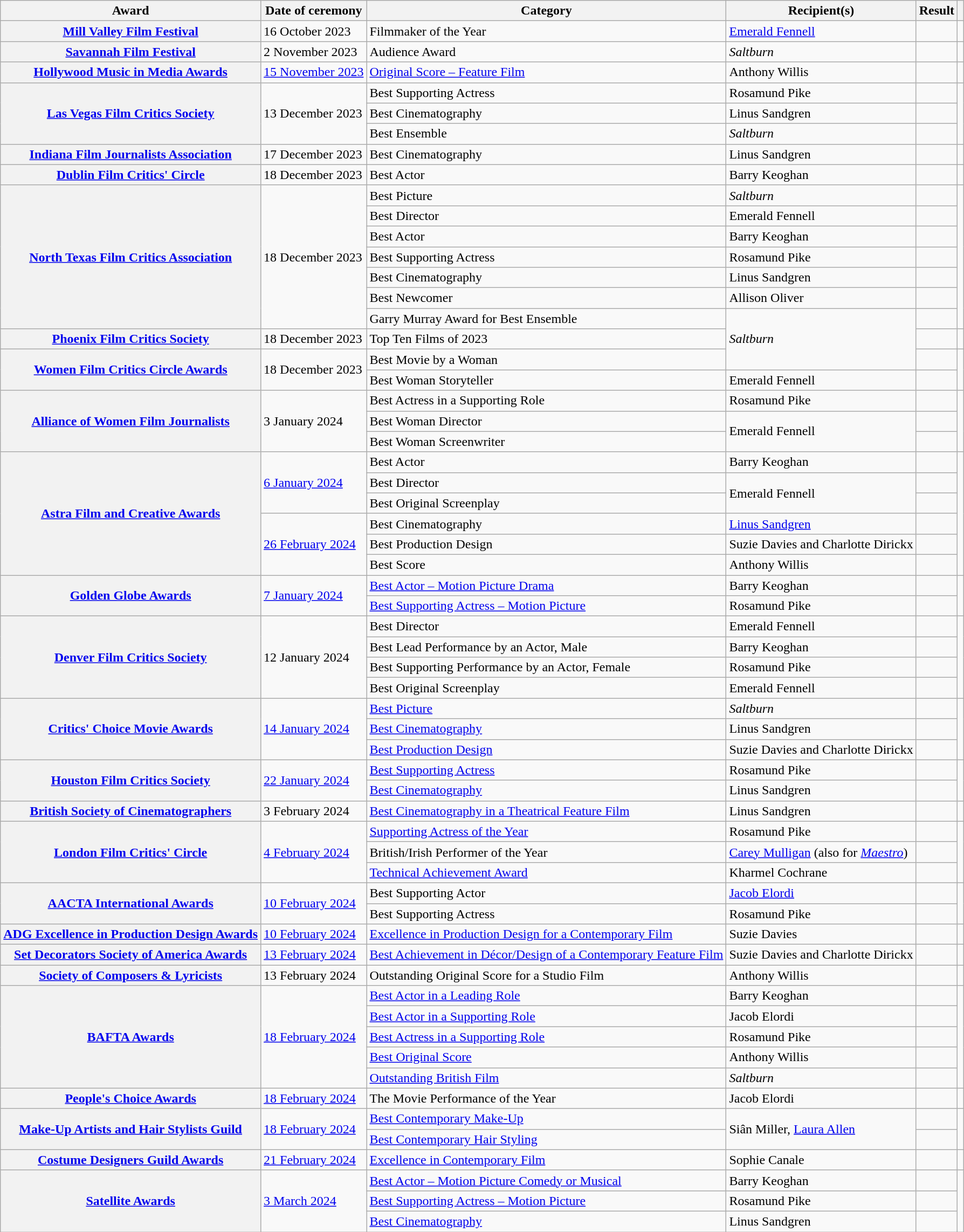<table class="wikitable plainrowheaders sortable">
<tr>
<th scope="col">Award</th>
<th scope="col">Date of ceremony</th>
<th scope="col">Category</th>
<th scope="col">Recipient(s)</th>
<th scope="col">Result</th>
<th scope="col" class="unsortable"></th>
</tr>
<tr>
<th scope="row"><a href='#'>Mill Valley Film Festival</a></th>
<td>16 October 2023</td>
<td>Filmmaker of the Year</td>
<td><a href='#'>Emerald Fennell</a></td>
<td></td>
<td align="center"></td>
</tr>
<tr>
<th scope="row"><a href='#'>Savannah Film Festival</a></th>
<td>2 November 2023</td>
<td>Audience Award</td>
<td><em>Saltburn</em></td>
<td></td>
<td align="center"></td>
</tr>
<tr>
<th scope="row"><a href='#'>Hollywood Music in Media Awards</a></th>
<td><a href='#'>15 November 2023</a></td>
<td><a href='#'>Original Score – Feature Film</a></td>
<td>Anthony Willis</td>
<td></td>
<td align="center"></td>
</tr>
<tr>
<th rowspan="3" scope="row"><a href='#'>Las Vegas Film Critics Society</a></th>
<td rowspan="3">13 December 2023</td>
<td>Best Supporting Actress</td>
<td>Rosamund Pike</td>
<td></td>
<td rowspan="3" align="center"></td>
</tr>
<tr>
<td>Best Cinematography</td>
<td>Linus Sandgren</td>
<td></td>
</tr>
<tr>
<td>Best Ensemble</td>
<td><em>Saltburn</em></td>
<td></td>
</tr>
<tr>
<th scope="row"><a href='#'>Indiana Film Journalists Association</a></th>
<td>17 December 2023</td>
<td>Best Cinematography</td>
<td>Linus Sandgren</td>
<td></td>
<td align="center"><br></td>
</tr>
<tr>
<th scope="row"><a href='#'>Dublin Film Critics' Circle</a></th>
<td>18 December 2023</td>
<td>Best Actor</td>
<td>Barry Keoghan</td>
<td></td>
<td align="center"></td>
</tr>
<tr>
<th rowspan="7" scope="row"><a href='#'>North Texas Film Critics Association</a></th>
<td rowspan="7">18 December 2023</td>
<td>Best Picture</td>
<td><em>Saltburn</em></td>
<td></td>
<td rowspan="7" align="center"></td>
</tr>
<tr>
<td>Best Director</td>
<td>Emerald Fennell</td>
<td></td>
</tr>
<tr>
<td>Best Actor</td>
<td>Barry Keoghan</td>
<td></td>
</tr>
<tr>
<td>Best Supporting Actress</td>
<td>Rosamund Pike</td>
<td></td>
</tr>
<tr>
<td>Best Cinematography</td>
<td>Linus Sandgren</td>
<td></td>
</tr>
<tr>
<td>Best Newcomer</td>
<td>Allison Oliver</td>
<td></td>
</tr>
<tr>
<td>Garry Murray Award for Best Ensemble</td>
<td rowspan="3"><em>Saltburn</em></td>
<td></td>
</tr>
<tr>
<th scope="row"><a href='#'>Phoenix Film Critics Society</a></th>
<td>18 December 2023</td>
<td>Top Ten Films of 2023</td>
<td></td>
<td rowspan="1" align="center"></td>
</tr>
<tr>
<th scope="row" rowspan="2"><a href='#'>Women Film Critics Circle Awards</a></th>
<td rowspan="2">18 December 2023</td>
<td>Best Movie by a Woman</td>
<td></td>
<td rowspan="2" align="center"></td>
</tr>
<tr>
<td>Best Woman Storyteller</td>
<td>Emerald Fennell</td>
<td></td>
</tr>
<tr>
<th rowspan="3" scope="row"><a href='#'>Alliance of Women Film Journalists</a></th>
<td rowspan="3">3 January 2024</td>
<td>Best Actress in a Supporting Role</td>
<td>Rosamund Pike</td>
<td></td>
<td rowspan="3" align="center"></td>
</tr>
<tr>
<td>Best Woman Director</td>
<td rowspan="2">Emerald Fennell</td>
<td></td>
</tr>
<tr>
<td>Best Woman Screenwriter</td>
<td></td>
</tr>
<tr>
<th scope="row" rowspan="6"><a href='#'>Astra Film and Creative Awards</a></th>
<td rowspan="3"><a href='#'>6 January 2024</a></td>
<td>Best Actor</td>
<td>Barry Keoghan</td>
<td></td>
<td align="center" rowspan=6></td>
</tr>
<tr>
<td>Best Director</td>
<td rowspan="2">Emerald Fennell</td>
<td></td>
</tr>
<tr>
<td>Best Original Screenplay</td>
<td></td>
</tr>
<tr>
<td rowspan="3"><a href='#'>26 February 2024</a></td>
<td>Best Cinematography</td>
<td><a href='#'>Linus Sandgren</a></td>
<td></td>
</tr>
<tr>
<td>Best Production Design</td>
<td>Suzie Davies and Charlotte Dirickx</td>
<td></td>
</tr>
<tr>
<td>Best Score</td>
<td>Anthony Willis</td>
<td></td>
</tr>
<tr>
<th scope="row" rowspan="2"><a href='#'>Golden Globe Awards</a></th>
<td rowspan="2"><a href='#'>7 January 2024</a></td>
<td><a href='#'>Best Actor – Motion Picture Drama</a></td>
<td>Barry Keoghan</td>
<td></td>
<td align="center" rowspan="2"></td>
</tr>
<tr>
<td><a href='#'>Best Supporting Actress – Motion Picture</a></td>
<td>Rosamund Pike</td>
<td></td>
</tr>
<tr>
<th rowspan="4" scope="row"><a href='#'>Denver Film Critics Society</a></th>
<td rowspan="4">12 January 2024</td>
<td>Best Director</td>
<td>Emerald Fennell</td>
<td></td>
<td rowspan="4" align="center"></td>
</tr>
<tr>
<td>Best Lead Performance by an Actor, Male</td>
<td>Barry Keoghan</td>
<td></td>
</tr>
<tr>
<td>Best Supporting Performance by an Actor, Female</td>
<td>Rosamund Pike</td>
<td></td>
</tr>
<tr>
<td>Best Original Screenplay</td>
<td>Emerald Fennell</td>
<td></td>
</tr>
<tr>
<th scope="row" rowspan="3"><a href='#'>Critics' Choice Movie Awards</a></th>
<td rowspan="3"><a href='#'>14 January 2024</a></td>
<td><a href='#'>Best Picture</a></td>
<td><em>Saltburn</em></td>
<td></td>
<td align="center" rowspan="3"></td>
</tr>
<tr>
<td><a href='#'>Best Cinematography</a></td>
<td>Linus Sandgren</td>
<td></td>
</tr>
<tr>
<td><a href='#'>Best Production Design</a></td>
<td>Suzie Davies and Charlotte Dirickx</td>
<td></td>
</tr>
<tr>
<th rowspan="2" scope="row"><a href='#'>Houston Film Critics Society</a></th>
<td rowspan="2"><a href='#'>22 January 2024</a></td>
<td><a href='#'>Best Supporting Actress</a></td>
<td>Rosamund Pike</td>
<td></td>
<td rowspan="2" align="center"><br></td>
</tr>
<tr>
<td><a href='#'>Best Cinematography</a></td>
<td>Linus Sandgren</td>
<td></td>
</tr>
<tr>
<th scope="row"><a href='#'>British Society of Cinematographers</a></th>
<td>3 February 2024</td>
<td><a href='#'>Best Cinematography in a Theatrical Feature Film</a></td>
<td>Linus Sandgren</td>
<td></td>
<td align="center"></td>
</tr>
<tr>
<th scope="row" rowspan="3"><a href='#'>London Film Critics' Circle</a></th>
<td rowspan="3"><a href='#'>4 February 2024</a></td>
<td><a href='#'>Supporting Actress of the Year</a></td>
<td>Rosamund Pike</td>
<td></td>
<td align="center" rowspan="3"></td>
</tr>
<tr>
<td>British/Irish Performer of the Year</td>
<td><a href='#'>Carey Mulligan</a> (also for <em><a href='#'>Maestro</a></em>)</td>
<td></td>
</tr>
<tr>
<td><a href='#'>Technical Achievement Award</a></td>
<td>Kharmel Cochrane</td>
<td></td>
</tr>
<tr>
<th scope="row" rowspan="2"><a href='#'>AACTA International Awards</a></th>
<td rowspan="2"><a href='#'>10 February 2024</a></td>
<td>Best Supporting Actor</td>
<td><a href='#'>Jacob Elordi</a></td>
<td></td>
<td align="center" rowspan="2"></td>
</tr>
<tr>
<td>Best Supporting Actress</td>
<td>Rosamund Pike</td>
<td></td>
</tr>
<tr>
<th scope="row"><a href='#'>ADG Excellence in Production Design Awards</a></th>
<td><a href='#'>10 February 2024</a></td>
<td><a href='#'>Excellence in Production Design for a Contemporary Film</a></td>
<td>Suzie Davies</td>
<td></td>
<td align="center"></td>
</tr>
<tr>
<th scope="row"><a href='#'>Set Decorators Society of America Awards</a></th>
<td><a href='#'>13 February 2024</a></td>
<td><a href='#'>Best Achievement in Décor/Design of a Contemporary Feature Film</a></td>
<td>Suzie Davies and Charlotte Dirickx</td>
<td></td>
<td align="center"></td>
</tr>
<tr>
<th scope="row"><a href='#'>Society of Composers & Lyricists</a></th>
<td>13 February 2024</td>
<td>Outstanding Original Score for a Studio Film</td>
<td>Anthony Willis</td>
<td></td>
<td align="center"></td>
</tr>
<tr>
<th rowspan="5" scope="row"><a href='#'>BAFTA Awards</a></th>
<td rowspan="5"><a href='#'>18 February 2024</a></td>
<td><a href='#'>Best Actor in a Leading Role</a></td>
<td>Barry Keoghan</td>
<td></td>
<td rowspan="5"></td>
</tr>
<tr>
<td><a href='#'>Best Actor in a Supporting Role</a></td>
<td>Jacob Elordi</td>
<td></td>
</tr>
<tr>
<td><a href='#'>Best Actress in a Supporting Role</a></td>
<td>Rosamund Pike</td>
<td></td>
</tr>
<tr>
<td><a href='#'>Best Original Score</a></td>
<td>Anthony Willis</td>
<td></td>
</tr>
<tr>
<td><a href='#'>Outstanding British Film</a></td>
<td><em>Saltburn</em></td>
<td></td>
</tr>
<tr>
<th scope="row"><a href='#'>People's Choice Awards</a></th>
<td><a href='#'>18 February 2024</a></td>
<td>The Movie Performance of the Year</td>
<td>Jacob Elordi</td>
<td></td>
<td rowspan="1" align="center"></td>
</tr>
<tr>
<th scope="row" rowspan="2"><a href='#'>Make-Up Artists and Hair Stylists Guild</a></th>
<td rowspan="2"><a href='#'>18 February 2024</a></td>
<td><a href='#'>Best Contemporary Make-Up</a></td>
<td rowspan="2">Siân Miller, <a href='#'>Laura Allen</a></td>
<td></td>
<td align="center" rowspan="2"></td>
</tr>
<tr>
<td><a href='#'>Best Contemporary Hair Styling</a></td>
<td></td>
</tr>
<tr>
<th scope="row"><a href='#'>Costume Designers Guild Awards</a></th>
<td><a href='#'>21 February 2024</a></td>
<td><a href='#'>Excellence in Contemporary Film</a></td>
<td>Sophie Canale</td>
<td></td>
<td align="center"></td>
</tr>
<tr>
<th scope="row" rowspan="3"><a href='#'>Satellite Awards</a></th>
<td rowspan="3"><a href='#'>3 March 2024</a></td>
<td><a href='#'>Best Actor – Motion Picture Comedy or Musical</a></td>
<td>Barry Keoghan</td>
<td></td>
<td align="center" rowspan="3"></td>
</tr>
<tr>
<td><a href='#'>Best Supporting Actress – Motion Picture</a></td>
<td>Rosamund Pike</td>
<td></td>
</tr>
<tr>
<td><a href='#'>Best Cinematography</a></td>
<td>Linus Sandgren</td>
<td></td>
</tr>
</table>
